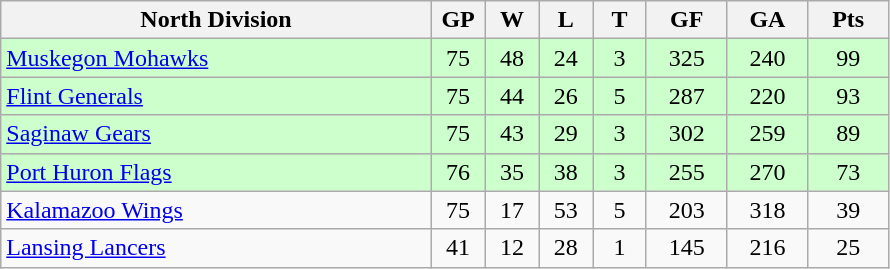<table class="wikitable">
<tr>
<th width="40%">North Division</th>
<th width="5%">GP</th>
<th width="5%">W</th>
<th width="5%">L</th>
<th width="5%">T</th>
<th width="7.5%">GF</th>
<th width="7.5%">GA</th>
<th width="7.5%">Pts</th>
</tr>
<tr align="center" bgcolor="#CCFFCC">
<td align="left"><a href='#'>Muskegon Mohawks</a></td>
<td>75</td>
<td>48</td>
<td>24</td>
<td>3</td>
<td>325</td>
<td>240</td>
<td>99</td>
</tr>
<tr align="center" bgcolor="#CCFFCC">
<td align="left"><a href='#'>Flint Generals</a></td>
<td>75</td>
<td>44</td>
<td>26</td>
<td>5</td>
<td>287</td>
<td>220</td>
<td>93</td>
</tr>
<tr align="center" bgcolor="#CCFFCC">
<td align="left"><a href='#'>Saginaw Gears</a></td>
<td>75</td>
<td>43</td>
<td>29</td>
<td>3</td>
<td>302</td>
<td>259</td>
<td>89</td>
</tr>
<tr align="center" bgcolor="#CCFFCC">
<td align="left"><a href='#'>Port Huron Flags</a></td>
<td>76</td>
<td>35</td>
<td>38</td>
<td>3</td>
<td>255</td>
<td>270</td>
<td>73</td>
</tr>
<tr align="center">
<td align="left"><a href='#'>Kalamazoo Wings</a></td>
<td>75</td>
<td>17</td>
<td>53</td>
<td>5</td>
<td>203</td>
<td>318</td>
<td>39</td>
</tr>
<tr align="center">
<td align="left"><a href='#'>Lansing Lancers</a></td>
<td>41</td>
<td>12</td>
<td>28</td>
<td>1</td>
<td>145</td>
<td>216</td>
<td>25</td>
</tr>
</table>
